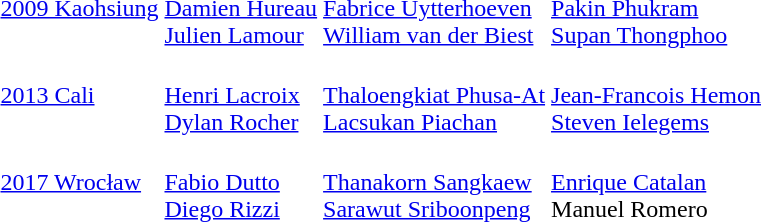<table>
<tr>
<td><a href='#'>2009 Kaohsiung</a></td>
<td><br><a href='#'>Damien Hureau</a><br><a href='#'>Julien Lamour</a></td>
<td><br><a href='#'>Fabrice Uytterhoeven</a><br><a href='#'>William van der Biest</a></td>
<td><br><a href='#'>Pakin Phukram</a><br><a href='#'>Supan Thongphoo</a></td>
</tr>
<tr>
<td><a href='#'>2013 Cali</a></td>
<td><br><a href='#'>Henri Lacroix</a><br><a href='#'>Dylan Rocher</a></td>
<td><br><a href='#'>Thaloengkiat Phusa-At</a><br><a href='#'>Lacsukan Piachan</a></td>
<td><br><a href='#'>Jean-Francois Hemon</a><br><a href='#'>Steven Ielegems</a></td>
</tr>
<tr>
<td><a href='#'>2017 Wrocław</a></td>
<td><br><a href='#'>Fabio Dutto</a><br><a href='#'>Diego Rizzi</a></td>
<td><br><a href='#'>Thanakorn Sangkaew</a><br><a href='#'>Sarawut Sriboonpeng</a></td>
<td><br><a href='#'>Enrique Catalan</a><br>Manuel Romero</td>
</tr>
</table>
